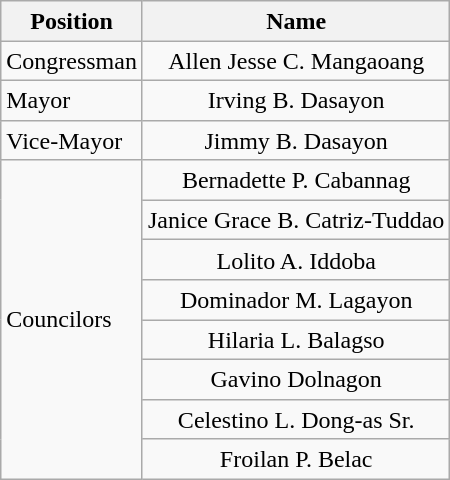<table class="wikitable" style="line-height:1.20em;">
<tr>
<th>Position</th>
<th>Name</th>
</tr>
<tr>
<td>Congressman</td>
<td style="text-align:center;">Allen Jesse C. Mangaoang</td>
</tr>
<tr>
<td>Mayor</td>
<td style="text-align:center;">Irving B. Dasayon</td>
</tr>
<tr>
<td>Vice-Mayor</td>
<td style="text-align:center;">Jimmy B. Dasayon</td>
</tr>
<tr>
<td rowspan=8>Councilors</td>
<td style="text-align:center;">Bernadette P. Cabannag</td>
</tr>
<tr>
<td style="text-align:center;">Janice Grace B. Catriz-Tuddao</td>
</tr>
<tr>
<td style="text-align:center;">Lolito A. Iddoba</td>
</tr>
<tr>
<td style="text-align:center;">Dominador M. Lagayon</td>
</tr>
<tr>
<td style="text-align:center;">Hilaria L. Balagso</td>
</tr>
<tr>
<td style="text-align:center;">Gavino Dolnagon</td>
</tr>
<tr>
<td style="text-align:center;">Celestino L. Dong-as Sr.</td>
</tr>
<tr>
<td style="text-align:center;">Froilan P. Belac</td>
</tr>
</table>
